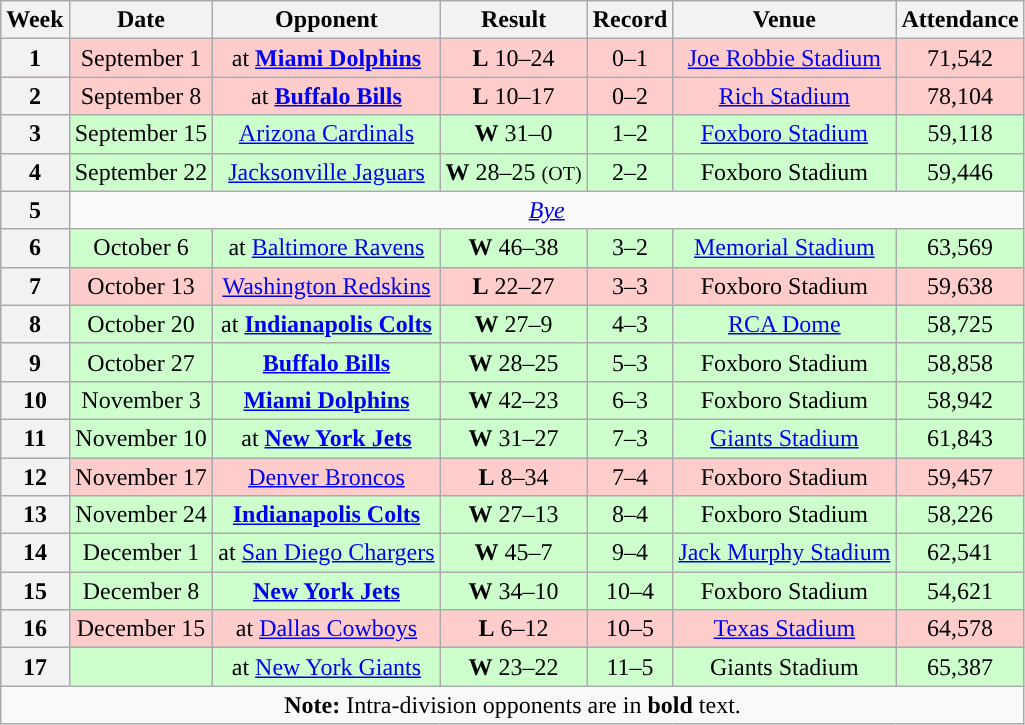<table class="wikitable" style="text-align:center">
<tr>
<th>Week</th>
<th>Date</th>
<th>Opponent</th>
<th>Result</th>
<th>Record</th>
<th>Venue</th>
<th>Attendance</th>
</tr>
<tr style="background:#fcc">
<th>1</th>
<td>September 1</td>
<td>at <strong><a href='#'>Miami Dolphins</a></strong></td>
<td><strong>L</strong> 10–24</td>
<td>0–1</td>
<td><a href='#'>Joe Robbie Stadium</a></td>
<td>71,542</td>
</tr>
<tr style="background:#fcc">
<th>2</th>
<td>September 8</td>
<td>at <strong><a href='#'>Buffalo Bills</a></strong></td>
<td><strong>L</strong> 10–17</td>
<td>0–2</td>
<td><a href='#'>Rich Stadium</a></td>
<td>78,104</td>
</tr>
<tr style="background:#cfc">
<th>3</th>
<td>September 15</td>
<td><a href='#'>Arizona Cardinals</a></td>
<td><strong>W</strong> 31–0</td>
<td>1–2</td>
<td><a href='#'>Foxboro Stadium</a></td>
<td>59,118</td>
</tr>
<tr style="background:#cfc">
<th>4</th>
<td>September 22</td>
<td><a href='#'>Jacksonville Jaguars</a></td>
<td><strong>W</strong> 28–25 <small>(OT)</small></td>
<td>2–2</td>
<td>Foxboro Stadium</td>
<td>59,446</td>
</tr>
<tr>
<th>5</th>
<td colspan="8" align="center"><em><a href='#'>Bye</a></em></td>
</tr>
<tr style="background:#cfc">
<th>6</th>
<td>October 6</td>
<td>at <a href='#'>Baltimore Ravens</a></td>
<td><strong>W</strong> 46–38</td>
<td>3–2</td>
<td><a href='#'>Memorial Stadium</a></td>
<td>63,569</td>
</tr>
<tr style="background:#fcc">
<th>7</th>
<td>October 13</td>
<td><a href='#'>Washington Redskins</a></td>
<td><strong>L</strong> 22–27</td>
<td>3–3</td>
<td>Foxboro Stadium</td>
<td>59,638</td>
</tr>
<tr style="background:#cfc">
<th>8</th>
<td>October 20</td>
<td>at <strong><a href='#'>Indianapolis Colts</a></strong></td>
<td><strong>W</strong> 27–9</td>
<td>4–3</td>
<td><a href='#'>RCA Dome</a></td>
<td>58,725</td>
</tr>
<tr style="background:#cfc">
<th>9</th>
<td>October 27</td>
<td><strong><a href='#'>Buffalo Bills</a></strong></td>
<td><strong>W</strong> 28–25</td>
<td>5–3</td>
<td>Foxboro Stadium</td>
<td>58,858</td>
</tr>
<tr style="background:#cfc">
<th>10</th>
<td>November 3</td>
<td><strong><a href='#'>Miami Dolphins</a></strong></td>
<td><strong>W</strong> 42–23</td>
<td>6–3</td>
<td>Foxboro Stadium</td>
<td>58,942</td>
</tr>
<tr style="background:#cfc">
<th>11</th>
<td>November 10</td>
<td>at <strong><a href='#'>New York Jets</a></strong></td>
<td><strong>W</strong> 31–27</td>
<td>7–3</td>
<td><a href='#'>Giants Stadium</a></td>
<td>61,843</td>
</tr>
<tr style="background:#fcc">
<th>12</th>
<td>November 17</td>
<td><a href='#'>Denver Broncos</a></td>
<td><strong>L</strong> 8–34</td>
<td>7–4</td>
<td>Foxboro Stadium</td>
<td>59,457</td>
</tr>
<tr style="background:#cfc">
<th>13</th>
<td>November 24</td>
<td><strong><a href='#'>Indianapolis Colts</a></strong></td>
<td><strong>W</strong> 27–13</td>
<td>8–4</td>
<td>Foxboro Stadium</td>
<td>58,226</td>
</tr>
<tr style="background:#cfc">
<th>14</th>
<td>December 1</td>
<td>at <a href='#'>San Diego Chargers</a></td>
<td><strong>W</strong> 45–7</td>
<td>9–4</td>
<td><a href='#'>Jack Murphy Stadium</a></td>
<td>62,541</td>
</tr>
<tr style="background:#cfc">
<th>15</th>
<td>December 8</td>
<td><strong><a href='#'>New York Jets</a></strong></td>
<td><strong>W</strong> 34–10</td>
<td>10–4</td>
<td>Foxboro Stadium</td>
<td>54,621</td>
</tr>
<tr style="background:#fcc">
<th>16</th>
<td>December 15</td>
<td>at <a href='#'>Dallas Cowboys</a></td>
<td><strong>L</strong> 6–12</td>
<td>10–5</td>
<td><a href='#'>Texas Stadium</a></td>
<td>64,578</td>
</tr>
<tr style="background:#cfc;">
<th>17</th>
<td></td>
<td>at <a href='#'>New York Giants</a></td>
<td><strong>W</strong> 23–22</td>
<td>11–5</td>
<td>Giants Stadium</td>
<td>65,387</td>
</tr>
<tr>
<td colspan="8"><strong>Note:</strong> Intra-division opponents are in <strong>bold</strong> text.</td>
</tr>
</table>
